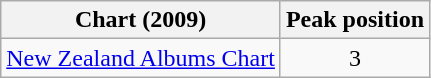<table class="wikitable">
<tr>
<th>Chart (2009)</th>
<th>Peak position</th>
</tr>
<tr>
<td align="left"><a href='#'>New Zealand Albums Chart</a></td>
<td align="center">3</td>
</tr>
</table>
